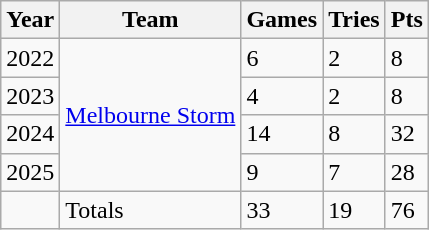<table class="wikitable">
<tr>
<th>Year</th>
<th>Team</th>
<th>Games</th>
<th>Tries</th>
<th>Pts</th>
</tr>
<tr>
<td>2022</td>
<td rowspan="4"> <a href='#'>Melbourne Storm</a></td>
<td>6</td>
<td>2</td>
<td>8</td>
</tr>
<tr>
<td>2023</td>
<td>4</td>
<td>2</td>
<td>8</td>
</tr>
<tr>
<td>2024</td>
<td>14</td>
<td>8</td>
<td>32</td>
</tr>
<tr>
<td>2025</td>
<td>9</td>
<td>7</td>
<td>28</td>
</tr>
<tr>
<td></td>
<td>Totals</td>
<td>33</td>
<td>19</td>
<td>76</td>
</tr>
</table>
